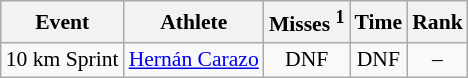<table class="wikitable" style="font-size:90%">
<tr>
<th>Event</th>
<th>Athlete</th>
<th>Misses <sup>1</sup></th>
<th>Time</th>
<th>Rank</th>
</tr>
<tr>
<td>10 km Sprint</td>
<td><a href='#'>Hernán Carazo</a></td>
<td align="center">DNF</td>
<td align="center">DNF</td>
<td align="center">–</td>
</tr>
</table>
